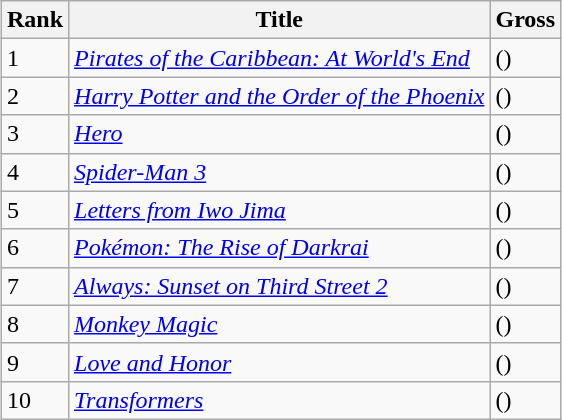<table class="wikitable sortable" style="margin:auto; margin:auto;">
<tr>
<th>Rank</th>
<th>Title</th>
<th>Gross</th>
</tr>
<tr>
<td>1</td>
<td><em><a href='#'>Pirates of the Caribbean: At World's End</a></em></td>
<td> ()</td>
</tr>
<tr>
<td>2</td>
<td><em><a href='#'>Harry Potter and the Order of the Phoenix</a></em></td>
<td> ()</td>
</tr>
<tr>
<td>3</td>
<td> <em><a href='#'>Hero</a></em></td>
<td> ()</td>
</tr>
<tr>
<td>4</td>
<td><em><a href='#'>Spider-Man 3</a></em></td>
<td> ()</td>
</tr>
<tr>
<td>5</td>
<td><em><a href='#'>Letters from Iwo Jima</a></em></td>
<td> ()</td>
</tr>
<tr>
<td>6</td>
<td> <em><a href='#'>Pokémon: The Rise of Darkrai</a></em></td>
<td> ()</td>
</tr>
<tr>
<td>7</td>
<td> <em><a href='#'>Always: Sunset on Third Street 2</a></em></td>
<td> ()</td>
</tr>
<tr>
<td>8</td>
<td> <em><a href='#'>Monkey Magic</a></em></td>
<td> ()</td>
</tr>
<tr>
<td>9</td>
<td> <em><a href='#'>Love and Honor</a></em></td>
<td> ()</td>
</tr>
<tr>
<td>10</td>
<td><em><a href='#'>Transformers</a></em></td>
<td> ()</td>
</tr>
</table>
